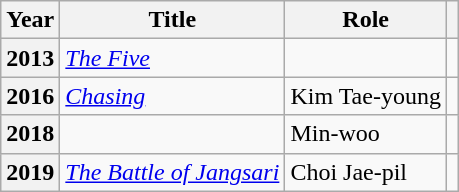<table class="wikitable plainrowheaders sortable">
<tr>
<th scope="col">Year</th>
<th scope="col">Title</th>
<th scope="col">Role</th>
<th scope="col" class="unsortable"></th>
</tr>
<tr>
<th scope="row">2013</th>
<td><em><a href='#'>The Five</a></em></td>
<td></td>
<td align="center"></td>
</tr>
<tr>
<th scope="row">2016</th>
<td><em><a href='#'>Chasing</a></em></td>
<td>Kim Tae-young</td>
<td align="center"></td>
</tr>
<tr>
<th scope="row">2018</th>
<td><em></em></td>
<td>Min-woo</td>
<td align="center"></td>
</tr>
<tr>
<th scope="row">2019</th>
<td><em><a href='#'>The Battle of Jangsari</a></em></td>
<td>Choi Jae-pil</td>
<td align="center"></td>
</tr>
</table>
